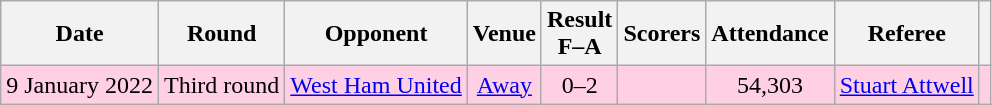<table class="wikitable sortable" style="text-align:center">
<tr>
<th>Date</th>
<th>Round</th>
<th>Opponent</th>
<th>Venue</th>
<th>Result<br>F–A</th>
<th class="unsortable">Scorers</th>
<th>Attendance</th>
<th class="unsortable">Referee</th>
<th></th>
</tr>
<tr bgcolor="#ffd0e3">
<td>9 January 2022</td>
<td>Third round</td>
<td><a href='#'>West Ham United</a></td>
<td><a href='#'>Away</a></td>
<td>0–2</td>
<td></td>
<td>54,303</td>
<td><a href='#'>Stuart Attwell</a></td>
<td></td>
</tr>
</table>
